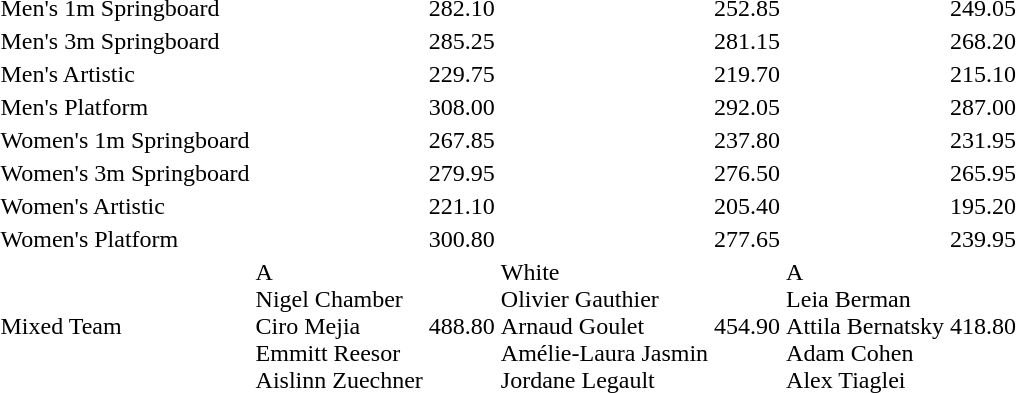<table>
<tr>
<td>Men's 1m Springboard</td>
<td></td>
<td>282.10</td>
<td></td>
<td>252.85</td>
<td></td>
<td>249.05</td>
</tr>
<tr>
<td>Men's 3m Springboard</td>
<td></td>
<td>285.25</td>
<td></td>
<td>281.15</td>
<td></td>
<td>268.20</td>
</tr>
<tr>
<td>Men's Artistic</td>
<td></td>
<td>229.75</td>
<td></td>
<td>219.70</td>
<td></td>
<td>215.10</td>
</tr>
<tr>
<td>Men's Platform</td>
<td></td>
<td>308.00</td>
<td></td>
<td>292.05</td>
<td></td>
<td>287.00</td>
</tr>
<tr>
<td>Women's 1m Springboard</td>
<td></td>
<td>267.85</td>
<td></td>
<td>237.80</td>
<td></td>
<td>231.95</td>
</tr>
<tr>
<td>Women's 3m Springboard</td>
<td></td>
<td>279.95</td>
<td></td>
<td>276.50</td>
<td></td>
<td>265.95</td>
</tr>
<tr>
<td>Women's Artistic</td>
<td></td>
<td>221.10</td>
<td></td>
<td>205.40</td>
<td></td>
<td>195.20</td>
</tr>
<tr>
<td>Women's Platform</td>
<td></td>
<td>300.80</td>
<td></td>
<td>277.65</td>
<td></td>
<td>239.95</td>
</tr>
<tr>
<td>Mixed Team</td>
<td> A <br> Nigel Chamber<br>Ciro Mejia<br>Emmitt Reesor<br>Aislinn Zuechner</td>
<td>488.80</td>
<td> White<br>Olivier Gauthier<br>Arnaud Goulet<br>Amélie-Laura Jasmin<br>Jordane Legault</td>
<td>454.90</td>
<td> A<br>Leia Berman<br>Attila Bernatsky<br>Adam Cohen<br>Alex Tiaglei</td>
<td>418.80</td>
</tr>
</table>
